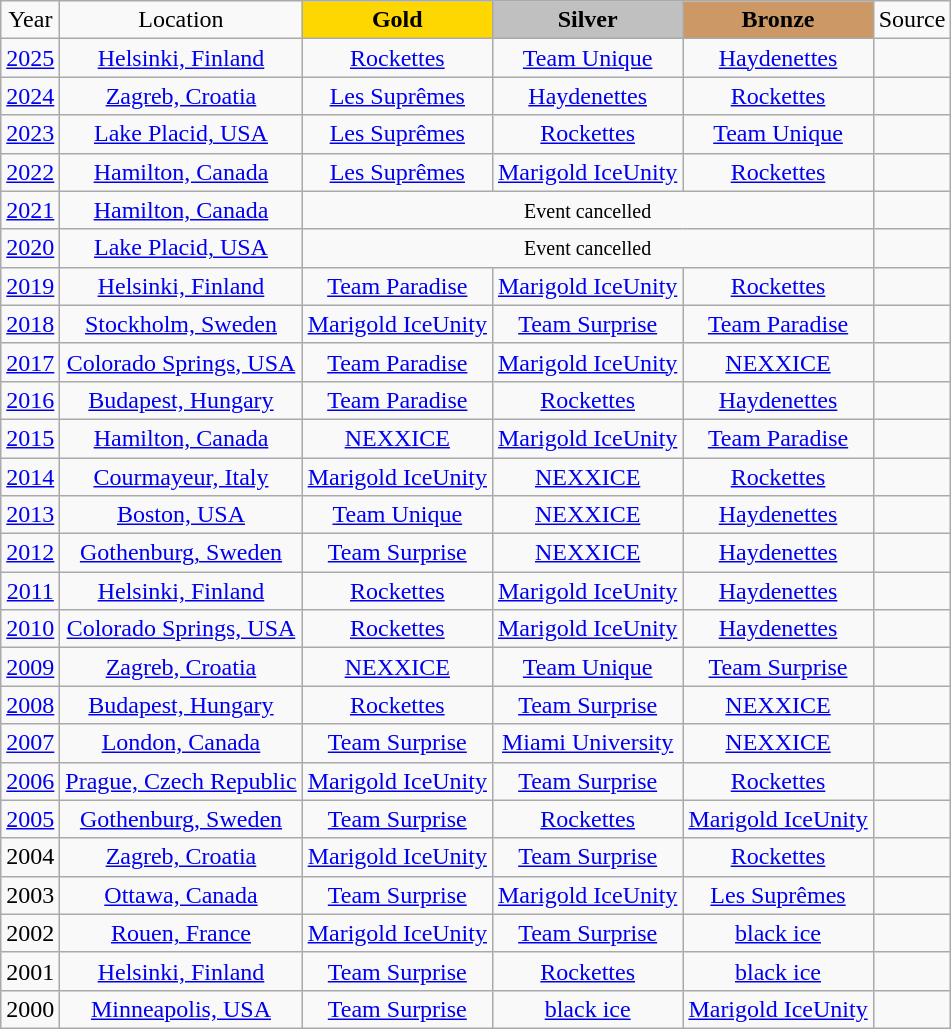<table class="wikitable" style="text-align:center">
<tr style="text-align:center;">
<td>Year</td>
<td>Location</td>
<td style="background:gold;"><strong>Gold</strong></td>
<td style="background:silver;"><strong>Silver</strong></td>
<td style="background:#c96;"><strong>Bronze</strong></td>
<td>Source</td>
</tr>
<tr>
<td><a href='#'>2025</a></td>
<td> <a href='#'>Helsinki, Finland</a></td>
<td> <a href='#'>Rockettes</a></td>
<td> <a href='#'>Team Unique</a></td>
<td> <a href='#'>Haydenettes</a></td>
<td></td>
</tr>
<tr>
<td><a href='#'>2024</a></td>
<td> <a href='#'>Zagreb, Croatia</a></td>
<td> <a href='#'>Les Suprêmes</a></td>
<td> <a href='#'>Haydenettes</a></td>
<td> <a href='#'>Rockettes</a></td>
<td></td>
</tr>
<tr>
<td><a href='#'>2023</a></td>
<td> <a href='#'>Lake Placid, USA</a></td>
<td> <a href='#'>Les Suprêmes</a></td>
<td> <a href='#'>Rockettes</a></td>
<td> <a href='#'>Team Unique</a></td>
<td></td>
</tr>
<tr>
<td><a href='#'>2022</a></td>
<td> <a href='#'>Hamilton, Canada</a></td>
<td> <a href='#'>Les Suprêmes</a></td>
<td> <a href='#'>Marigold IceUnity</a></td>
<td> <a href='#'>Rockettes</a></td>
<td></td>
</tr>
<tr>
<td><a href='#'>2021</a></td>
<td> <a href='#'>Hamilton, Canada</a></td>
<td colspan="3"><small>Event cancelled</small></td>
<td></td>
</tr>
<tr>
<td><a href='#'>2020</a></td>
<td> <a href='#'>Lake Placid, USA</a></td>
<td colspan="3"><small>Event cancelled</small></td>
<td style="text-align:center;"></td>
</tr>
<tr>
<td><a href='#'>2019</a></td>
<td> <a href='#'> Helsinki, Finland</a></td>
<td> <a href='#'>Team Paradise</a></td>
<td> <a href='#'>Marigold IceUnity</a></td>
<td> <a href='#'>Rockettes</a></td>
<td style="text-align:center;"></td>
</tr>
<tr>
<td><a href='#'>2018</a></td>
<td> <a href='#'> Stockholm, Sweden</a></td>
<td> <a href='#'>Marigold IceUnity</a></td>
<td> <a href='#'>Team Surprise</a></td>
<td> <a href='#'>Team Paradise</a></td>
<td style="text-align:center;"></td>
</tr>
<tr>
<td><a href='#'>2017</a></td>
<td> <a href='#'>Colorado Springs, USA</a></td>
<td> <a href='#'>Team Paradise</a></td>
<td> <a href='#'>Marigold IceUnity</a></td>
<td> <a href='#'>NEXXICE</a></td>
<td style="text-align:center;"></td>
</tr>
<tr>
<td><a href='#'>2016</a></td>
<td> <a href='#'>Budapest, Hungary</a></td>
<td> <a href='#'>Team Paradise</a></td>
<td> <a href='#'>Rockettes</a></td>
<td> <a href='#'>Haydenettes</a></td>
<td style="text-align:center;"></td>
</tr>
<tr>
<td><a href='#'>2015</a></td>
<td> <a href='#'>Hamilton, Canada</a></td>
<td> <a href='#'>NEXXICE</a></td>
<td> <a href='#'>Marigold IceUnity</a></td>
<td> <a href='#'>Team Paradise</a></td>
<td style="text-align:center;"></td>
</tr>
<tr>
<td><a href='#'>2014</a></td>
<td> <a href='#'>Courmayeur, Italy</a></td>
<td> <a href='#'>Marigold IceUnity</a></td>
<td> <a href='#'>NEXXICE</a></td>
<td> <a href='#'>Rockettes</a></td>
<td style="text-align:center;"></td>
</tr>
<tr>
<td><a href='#'>2013</a></td>
<td> <a href='#'>Boston, USA</a></td>
<td> <a href='#'>Team Unique</a></td>
<td> <a href='#'>NEXXICE</a></td>
<td> <a href='#'>Haydenettes</a></td>
<td style="text-align:center;"></td>
</tr>
<tr>
<td><a href='#'>2012</a></td>
<td> <a href='#'>Gothenburg, Sweden</a></td>
<td> <a href='#'>Team Surprise</a></td>
<td> <a href='#'>NEXXICE</a></td>
<td> <a href='#'>Haydenettes</a></td>
<td style="text-align:center;"></td>
</tr>
<tr>
<td><a href='#'>2011</a></td>
<td> <a href='#'>Helsinki, Finland</a></td>
<td> <a href='#'>Rockettes</a></td>
<td> <a href='#'>Marigold IceUnity</a></td>
<td> <a href='#'>Haydenettes</a></td>
<td style="text-align:center;"></td>
</tr>
<tr>
<td><a href='#'>2010</a></td>
<td> <a href='#'>Colorado Springs, USA</a></td>
<td> <a href='#'>Rockettes</a></td>
<td> <a href='#'>Marigold IceUnity</a></td>
<td> <a href='#'>Haydenettes</a></td>
<td style="text-align:center;"></td>
</tr>
<tr>
<td><a href='#'>2009</a></td>
<td> <a href='#'>Zagreb, Croatia</a></td>
<td> <a href='#'>NEXXICE</a></td>
<td> <a href='#'>Team Unique</a></td>
<td> <a href='#'>Team Surprise</a></td>
<td style="text-align:center;"></td>
</tr>
<tr>
<td><a href='#'>2008</a></td>
<td> <a href='#'>Budapest, Hungary</a></td>
<td> <a href='#'>Rockettes</a></td>
<td> <a href='#'>Team Surprise</a></td>
<td> <a href='#'>NEXXICE</a></td>
<td style="text-align:center;"></td>
</tr>
<tr>
<td><a href='#'>2007</a></td>
<td> <a href='#'>London, Canada</a></td>
<td> <a href='#'>Team Surprise</a></td>
<td> <a href='#'>Miami University</a></td>
<td> <a href='#'>NEXXICE</a></td>
<td style="text-align:center;"></td>
</tr>
<tr>
<td><a href='#'>2006</a></td>
<td> <a href='#'>Prague, Czech Republic</a></td>
<td> <a href='#'>Marigold IceUnity</a></td>
<td> <a href='#'>Team Surprise</a></td>
<td> <a href='#'>Rockettes</a></td>
<td style="text-align:center;"></td>
</tr>
<tr>
<td><a href='#'>2005</a></td>
<td> <a href='#'>Gothenburg, Sweden</a></td>
<td> <a href='#'>Team Surprise</a></td>
<td> <a href='#'>Rockettes</a></td>
<td> <a href='#'>Marigold IceUnity</a></td>
<td style="text-align:center;"></td>
</tr>
<tr>
<td>2004</td>
<td> <a href='#'>Zagreb, Croatia</a></td>
<td> <a href='#'>Marigold IceUnity</a></td>
<td> <a href='#'>Team Surprise</a></td>
<td> <a href='#'>Rockettes</a></td>
<td style="text-align:center;"></td>
</tr>
<tr>
<td>2003</td>
<td> <a href='#'>Ottawa, Canada</a></td>
<td> <a href='#'>Team Surprise</a></td>
<td> <a href='#'>Marigold IceUnity</a></td>
<td> <a href='#'>Les Suprêmes</a></td>
<td></td>
</tr>
<tr>
<td>2002</td>
<td> <a href='#'>Rouen, France</a></td>
<td> <a href='#'>Marigold IceUnity</a></td>
<td> <a href='#'>Team Surprise</a></td>
<td> <a href='#'>black ice</a></td>
<td></td>
</tr>
<tr>
<td>2001</td>
<td> <a href='#'>Helsinki, Finland</a></td>
<td> <a href='#'>Team Surprise</a></td>
<td> <a href='#'>Rockettes</a></td>
<td> <a href='#'>black ice</a></td>
<td style="text-align:center;"></td>
</tr>
<tr>
<td>2000</td>
<td> <a href='#'>Minneapolis, USA</a></td>
<td> <a href='#'>Team Surprise</a></td>
<td> <a href='#'>black ice</a></td>
<td> <a href='#'>Marigold IceUnity</a></td>
<td style="text-align:center;"></td>
</tr>
</table>
